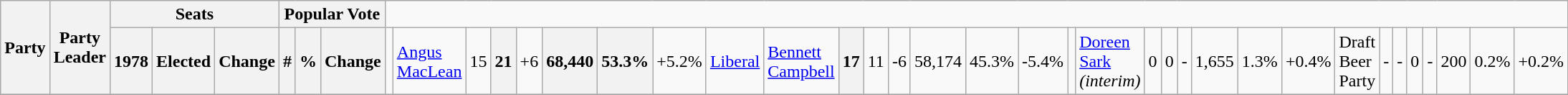<table class="wikitable">
<tr>
<th rowspan="2" colspan="2">Party</th>
<th rowspan="2">Party Leader</th>
<th colspan="3">Seats</th>
<th colspan="3">Popular Vote</th>
</tr>
<tr>
<th>1978</th>
<th>Elected</th>
<th>Change</th>
<th>#</th>
<th>%</th>
<th>Change<br>
</th>
<td></td>
<td><a href='#'>Angus MacLean</a></td>
<td align=right>15</td>
<th align=right>21</th>
<td align=right>+6</td>
<th align=right>68,440</th>
<th align=right>53.3%</th>
<td align=right>+5.2%<br>
</td>
<td><a href='#'>Liberal</a></td>
<td><a href='#'>Bennett Campbell</a></td>
<th align=right>17</th>
<td align=right>11</td>
<td align=right>-6</td>
<td align=right>58,174</td>
<td align=right>45.3%</td>
<td align=right>-5.4%<br>
</td>
<td></td>
<td><a href='#'>Doreen Sark</a> <em>(interim)</em></td>
<td align=right>0</td>
<td align=right>0</td>
<td align=right>-</td>
<td align=right>1,655</td>
<td align=right>1.3%</td>
<td align=right>+0.4%<br>
</td>
<td>Draft Beer Party</td>
<td>-</td>
<td align=right>-</td>
<td align=right>0</td>
<td align=right>-</td>
<td align=right>200</td>
<td align=right>0.2%</td>
<td align=right>+0.2%</td>
</tr>
<tr>
</tr>
</table>
